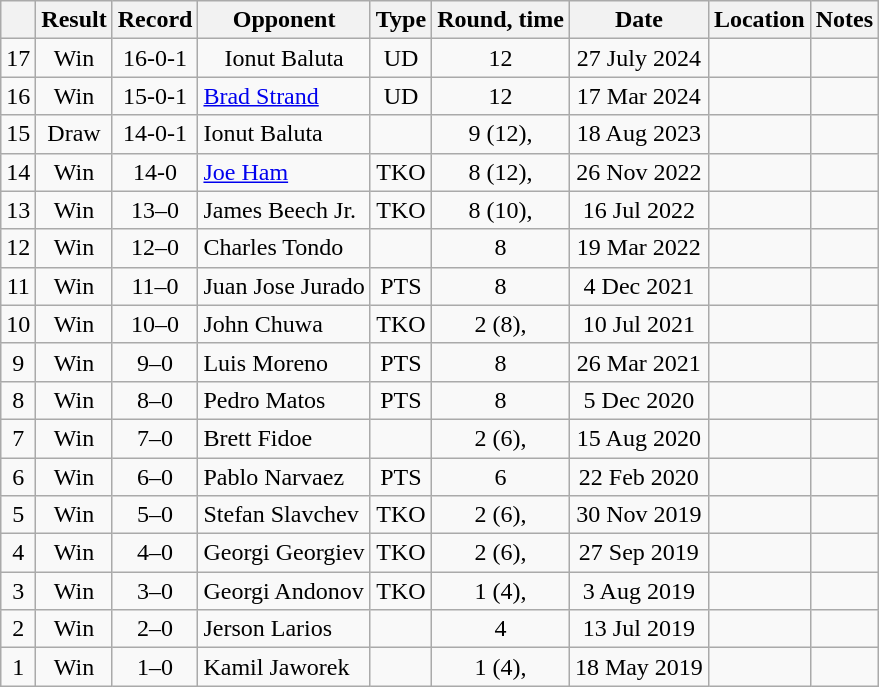<table class="wikitable" style="text-align:center">
<tr>
<th></th>
<th>Result</th>
<th>Record</th>
<th>Opponent</th>
<th>Type</th>
<th>Round, time</th>
<th>Date</th>
<th>Location</th>
<th>Notes</th>
</tr>
<tr>
<td>17</td>
<td>Win</td>
<td>16-0-1</td>
<td>Ionut Baluta</td>
<td>UD</td>
<td>12</td>
<td>27 July 2024</td>
<td style="text-align:left;"></td>
<td style="text-align:left;"></td>
</tr>
<tr>
<td>16</td>
<td>Win</td>
<td>15-0-1</td>
<td style="text-align:left;"><a href='#'>Brad Strand</a></td>
<td>UD</td>
<td>12</td>
<td>17 Mar 2024</td>
<td style="text-align:left;"></td>
<td style="text-align:left;"></td>
</tr>
<tr>
<td>15</td>
<td>Draw</td>
<td>14-0-1</td>
<td style="text-align:left;">Ionut Baluta</td>
<td></td>
<td>9 (12), </td>
<td>18 Aug 2023</td>
<td style="text-align:left;"></td>
<td style="text-align:left;"></td>
</tr>
<tr>
<td>14</td>
<td>Win</td>
<td>14-0</td>
<td style="text-align:left;"><a href='#'>Joe Ham</a></td>
<td>TKO</td>
<td>8 (12), </td>
<td>26 Nov 2022</td>
<td style="text-align:left;"></td>
<td style="text-align:left;"></td>
</tr>
<tr>
<td>13</td>
<td>Win</td>
<td>13–0</td>
<td style="text-align:left;">James Beech Jr.</td>
<td>TKO</td>
<td>8 (10), </td>
<td>16 Jul 2022</td>
<td style="text-align:left;"></td>
<td style="text-align:left;"></td>
</tr>
<tr>
<td>12</td>
<td>Win</td>
<td>12–0</td>
<td style="text-align:left;">Charles Tondo</td>
<td></td>
<td>8</td>
<td>19 Mar 2022</td>
<td style="text-align:left;"></td>
<td style="text-align:left;"></td>
</tr>
<tr>
<td>11</td>
<td>Win</td>
<td>11–0</td>
<td style="text-align:left;">Juan Jose Jurado</td>
<td>PTS</td>
<td>8</td>
<td>4 Dec 2021</td>
<td style="text-align:left;"></td>
<td></td>
</tr>
<tr>
<td>10</td>
<td>Win</td>
<td>10–0</td>
<td style="text-align:left;">John Chuwa</td>
<td>TKO</td>
<td>2 (8), </td>
<td>10 Jul 2021</td>
<td style="text-align:left;"></td>
<td></td>
</tr>
<tr>
<td>9</td>
<td>Win</td>
<td>9–0</td>
<td style="text-align:left;">Luis Moreno</td>
<td>PTS</td>
<td>8</td>
<td>26 Mar 2021</td>
<td style="text-align:left;"></td>
<td></td>
</tr>
<tr>
<td>8</td>
<td>Win</td>
<td>8–0</td>
<td style="text-align:left;">Pedro Matos</td>
<td>PTS</td>
<td>8</td>
<td>5 Dec 2020</td>
<td style="text-align:left;"></td>
<td></td>
</tr>
<tr>
<td>7</td>
<td>Win</td>
<td>7–0</td>
<td style="text-align:left;">Brett Fidoe</td>
<td></td>
<td>2 (6), </td>
<td>15 Aug 2020</td>
<td style="text-align:left;"></td>
<td></td>
</tr>
<tr>
<td>6</td>
<td>Win</td>
<td>6–0</td>
<td style="text-align:left;">Pablo Narvaez</td>
<td>PTS</td>
<td>6</td>
<td>22 Feb 2020</td>
<td style="text-align:left;"></td>
<td></td>
</tr>
<tr>
<td>5</td>
<td>Win</td>
<td>5–0</td>
<td style="text-align:left;">Stefan Slavchev</td>
<td>TKO</td>
<td>2 (6), </td>
<td>30 Nov 2019</td>
<td style="text-align:left;"></td>
<td></td>
</tr>
<tr>
<td>4</td>
<td>Win</td>
<td>4–0</td>
<td style="text-align:left;">Georgi Georgiev</td>
<td>TKO</td>
<td>2 (6), </td>
<td>27 Sep 2019</td>
<td style="text-align:left;"></td>
<td></td>
</tr>
<tr>
<td>3</td>
<td>Win</td>
<td>3–0</td>
<td style="text-align:left;">Georgi Andonov</td>
<td>TKO</td>
<td>1 (4), </td>
<td>3 Aug 2019</td>
<td style="text-align:left;"></td>
<td></td>
</tr>
<tr>
<td>2</td>
<td>Win</td>
<td>2–0</td>
<td style="text-align:left;">Jerson Larios</td>
<td></td>
<td>4</td>
<td>13 Jul 2019</td>
<td style="text-align:left;"></td>
<td></td>
</tr>
<tr>
<td>1</td>
<td>Win</td>
<td>1–0</td>
<td style="text-align:left;">Kamil Jaworek</td>
<td></td>
<td>1 (4), </td>
<td>18 May 2019</td>
<td style="text-align:left;"></td>
<td></td>
</tr>
</table>
